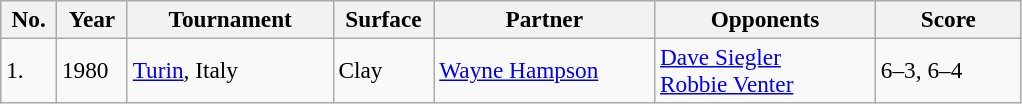<table class="sortable wikitable" style=font-size:97%>
<tr>
<th width=30>No.</th>
<th width=40>Year</th>
<th width=130>Tournament</th>
<th width=60>Surface</th>
<th width=140>Partner</th>
<th width=140>Opponents</th>
<th style="width:90px"  class="unsortable">Score</th>
</tr>
<tr>
<td>1.</td>
<td>1980</td>
<td><a href='#'>Turin</a>, Italy</td>
<td>Clay</td>
<td> <a href='#'>Wayne Hampson</a></td>
<td> <a href='#'>Dave Siegler</a><br> <a href='#'>Robbie Venter</a></td>
<td>6–3, 6–4</td>
</tr>
</table>
